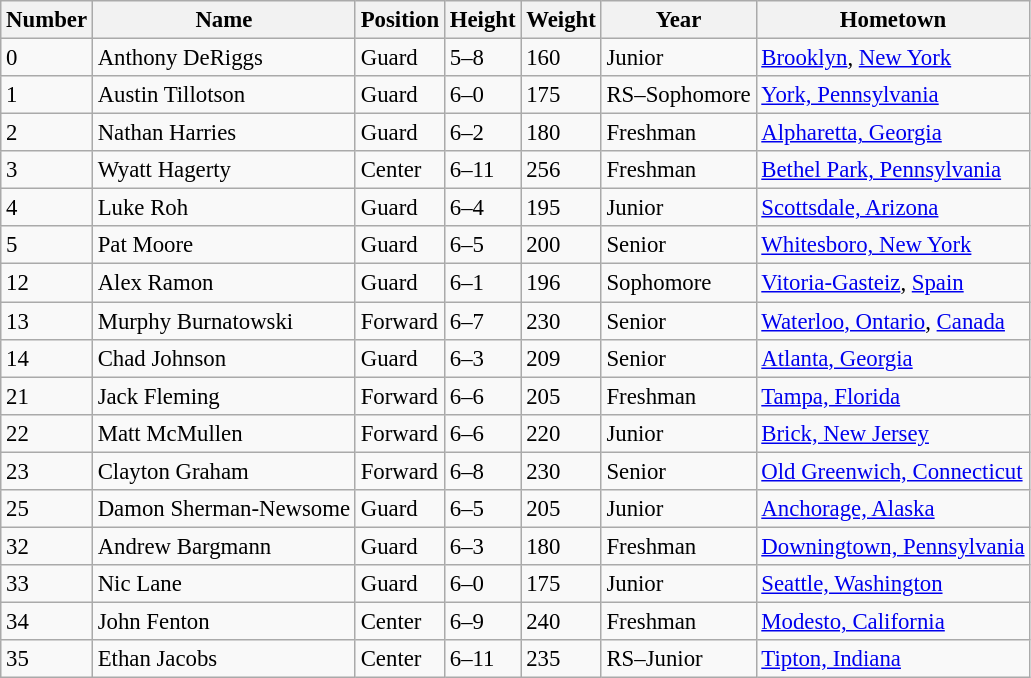<table class="wikitable sortable " style="font-size: 95%;">
<tr>
<th>Number</th>
<th>Name</th>
<th>Position</th>
<th>Height</th>
<th>Weight</th>
<th>Year</th>
<th>Hometown</th>
</tr>
<tr>
<td>0</td>
<td>Anthony DeRiggs</td>
<td>Guard</td>
<td>5–8</td>
<td>160</td>
<td>Junior</td>
<td><a href='#'>Brooklyn</a>, <a href='#'>New York</a></td>
</tr>
<tr>
<td>1</td>
<td>Austin Tillotson</td>
<td>Guard</td>
<td>6–0</td>
<td>175</td>
<td>RS–Sophomore</td>
<td><a href='#'>York, Pennsylvania</a></td>
</tr>
<tr>
<td>2</td>
<td>Nathan Harries</td>
<td>Guard</td>
<td>6–2</td>
<td>180</td>
<td>Freshman</td>
<td><a href='#'>Alpharetta, Georgia</a></td>
</tr>
<tr>
<td>3</td>
<td>Wyatt Hagerty</td>
<td>Center</td>
<td>6–11</td>
<td>256</td>
<td>Freshman</td>
<td><a href='#'>Bethel Park, Pennsylvania</a></td>
</tr>
<tr>
<td>4</td>
<td>Luke Roh</td>
<td>Guard</td>
<td>6–4</td>
<td>195</td>
<td>Junior</td>
<td><a href='#'>Scottsdale, Arizona</a></td>
</tr>
<tr>
<td>5</td>
<td>Pat Moore</td>
<td>Guard</td>
<td>6–5</td>
<td>200</td>
<td>Senior</td>
<td><a href='#'>Whitesboro, New York</a></td>
</tr>
<tr>
<td>12</td>
<td>Alex Ramon</td>
<td>Guard</td>
<td>6–1</td>
<td>196</td>
<td>Sophomore</td>
<td><a href='#'>Vitoria-Gasteiz</a>, <a href='#'>Spain</a></td>
</tr>
<tr>
<td>13</td>
<td>Murphy Burnatowski</td>
<td>Forward</td>
<td>6–7</td>
<td>230</td>
<td>Senior</td>
<td><a href='#'>Waterloo, Ontario</a>, <a href='#'>Canada</a></td>
</tr>
<tr>
<td>14</td>
<td>Chad Johnson</td>
<td>Guard</td>
<td>6–3</td>
<td>209</td>
<td>Senior</td>
<td><a href='#'>Atlanta, Georgia</a></td>
</tr>
<tr>
<td>21</td>
<td>Jack Fleming</td>
<td>Forward</td>
<td>6–6</td>
<td>205</td>
<td>Freshman</td>
<td><a href='#'>Tampa, Florida</a></td>
</tr>
<tr>
<td>22</td>
<td>Matt McMullen</td>
<td>Forward</td>
<td>6–6</td>
<td>220</td>
<td>Junior</td>
<td><a href='#'>Brick, New Jersey</a></td>
</tr>
<tr>
<td>23</td>
<td>Clayton Graham</td>
<td>Forward</td>
<td>6–8</td>
<td>230</td>
<td>Senior</td>
<td><a href='#'>Old Greenwich, Connecticut</a></td>
</tr>
<tr>
<td>25</td>
<td>Damon Sherman-Newsome</td>
<td>Guard</td>
<td>6–5</td>
<td>205</td>
<td>Junior</td>
<td><a href='#'>Anchorage, Alaska</a></td>
</tr>
<tr>
<td>32</td>
<td>Andrew Bargmann</td>
<td>Guard</td>
<td>6–3</td>
<td>180</td>
<td>Freshman</td>
<td><a href='#'>Downingtown, Pennsylvania</a></td>
</tr>
<tr>
<td>33</td>
<td>Nic Lane</td>
<td>Guard</td>
<td>6–0</td>
<td>175</td>
<td>Junior</td>
<td><a href='#'>Seattle, Washington</a></td>
</tr>
<tr>
<td>34</td>
<td>John Fenton</td>
<td>Center</td>
<td>6–9</td>
<td>240</td>
<td>Freshman</td>
<td><a href='#'>Modesto, California</a></td>
</tr>
<tr>
<td>35</td>
<td>Ethan Jacobs</td>
<td>Center</td>
<td>6–11</td>
<td>235</td>
<td>RS–Junior</td>
<td><a href='#'>Tipton, Indiana</a></td>
</tr>
</table>
